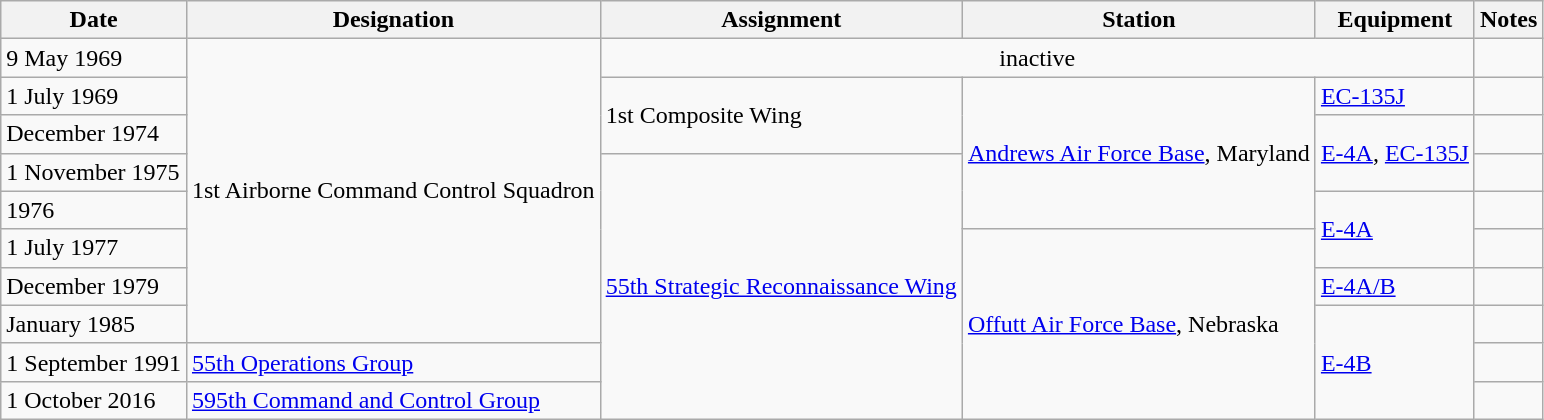<table class="wikitable">
<tr>
<th>Date</th>
<th>Designation</th>
<th>Assignment</th>
<th>Station</th>
<th>Equipment</th>
<th>Notes</th>
</tr>
<tr>
<td>9 May 1969</td>
<td rowspan=8>1st Airborne Command Control Squadron</td>
<td colspan=3 align=center>inactive</td>
<td></td>
</tr>
<tr>
<td>1 July 1969</td>
<td rowspan=2>1st Composite Wing</td>
<td rowspan=4><a href='#'>Andrews Air Force Base</a>, Maryland</td>
<td><a href='#'>EC-135J</a></td>
<td></td>
</tr>
<tr>
<td>December 1974</td>
<td rowspan=2><a href='#'>E-4A</a>, <a href='#'>EC-135J</a></td>
<td></td>
</tr>
<tr>
<td>1 November 1975</td>
<td rowspan=7><a href='#'>55th Strategic Reconnaissance Wing</a></td>
<td></td>
</tr>
<tr>
<td>1976</td>
<td rowspan=2><a href='#'>E-4A</a></td>
<td></td>
</tr>
<tr>
<td>1 July 1977</td>
<td rowspan=5><a href='#'>Offutt Air Force Base</a>, Nebraska</td>
<td></td>
</tr>
<tr>
<td>December 1979</td>
<td><a href='#'>E-4A/B</a></td>
<td></td>
</tr>
<tr>
<td>January 1985</td>
<td rowspan=3><a href='#'>E-4B</a></td>
<td></td>
</tr>
<tr>
<td>1 September 1991</td>
<td><a href='#'>55th Operations Group</a></td>
<td></td>
</tr>
<tr>
<td>1 October 2016</td>
<td><a href='#'>595th Command and Control Group</a></td>
<td></td>
</tr>
</table>
